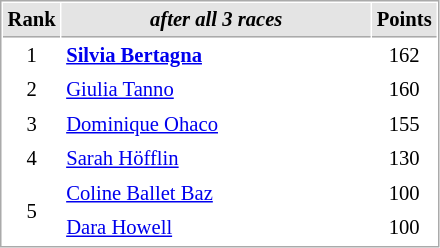<table cellspacing="1" cellpadding="3" style="border:1px solid #aaa; font-size:86%;">
<tr style="background:#e4e4e4;">
<th style="border-bottom:1px solid #aaa; width:10px;">Rank</th>
<th style="border-bottom:1px solid #aaa; width:200px;"><em>after all 3 races</em></th>
<th style="border-bottom:1px solid #aaa; width:20px;">Points</th>
</tr>
<tr>
<td align=center>1</td>
<td><strong> <a href='#'>Silvia Bertagna</a></strong></td>
<td align=center>162</td>
</tr>
<tr>
<td align=center>2</td>
<td> <a href='#'>Giulia Tanno</a></td>
<td align=center>160</td>
</tr>
<tr>
<td align=center>3</td>
<td> <a href='#'>Dominique Ohaco</a></td>
<td align=center>155</td>
</tr>
<tr>
<td align=center>4</td>
<td> <a href='#'>Sarah Höfflin</a></td>
<td align=center>130</td>
</tr>
<tr>
<td rowspan=2 align=center>5</td>
<td> <a href='#'>Coline Ballet Baz</a></td>
<td align=center>100</td>
</tr>
<tr>
<td> <a href='#'>Dara Howell</a></td>
<td align=center>100</td>
</tr>
</table>
